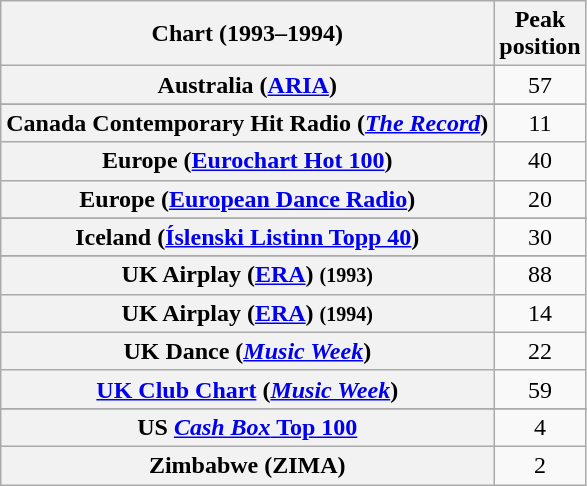<table class="wikitable sortable plainrowheaders" style="text-align:center">
<tr>
<th scope="col">Chart (1993–1994)</th>
<th scope="col">Peak<br>position</th>
</tr>
<tr>
<th scope="row">Australia (<a href='#'>ARIA</a>)</th>
<td>57</td>
</tr>
<tr>
</tr>
<tr>
</tr>
<tr>
<th scope="row">Canada Contemporary Hit Radio (<em><a href='#'>The Record</a></em>)</th>
<td>11</td>
</tr>
<tr>
<th scope="row">Europe (<a href='#'>Eurochart Hot 100</a>)</th>
<td>40</td>
</tr>
<tr>
<th scope="row">Europe (<a href='#'>European Dance Radio</a>)</th>
<td>20</td>
</tr>
<tr>
</tr>
<tr>
<th scope="row">Iceland (<a href='#'>Íslenski Listinn Topp 40</a>)</th>
<td>30</td>
</tr>
<tr>
</tr>
<tr>
</tr>
<tr>
</tr>
<tr>
</tr>
<tr>
</tr>
<tr>
<th scope="row">UK Airplay (<a href='#'>ERA</a>) <small>(1993)</small></th>
<td>88</td>
</tr>
<tr>
<th scope="row">UK Airplay (<a href='#'>ERA</a>) <small>(1994)</small></th>
<td>14</td>
</tr>
<tr>
<th scope="row">UK Dance (<em><a href='#'>Music Week</a></em>)</th>
<td>22</td>
</tr>
<tr>
<th scope="row"><a href='#'>UK Club Chart</a> (<em><a href='#'>Music Week</a></em>)</th>
<td>59</td>
</tr>
<tr>
</tr>
<tr>
</tr>
<tr>
</tr>
<tr>
</tr>
<tr>
</tr>
<tr>
</tr>
<tr>
<th scope="row">US <a href='#'><em>Cash Box</em> Top 100</a></th>
<td>4</td>
</tr>
<tr>
<th scope="row">Zimbabwe (ZIMA)</th>
<td>2</td>
</tr>
</table>
